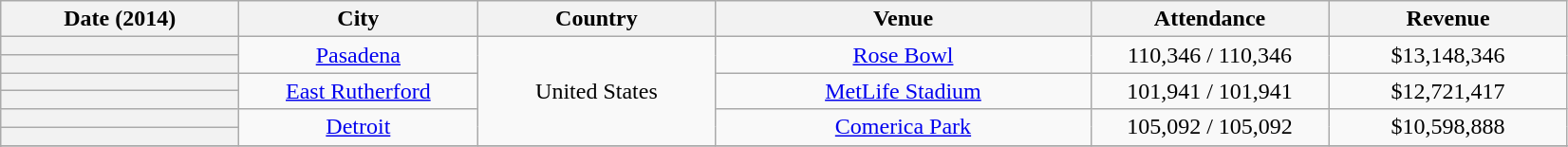<table class="wikitable plainrowheaders" style="text-align:center;">
<tr>
<th scope="col" style="width:10em;">Date (2014)</th>
<th scope="col" style="width:10em;">City</th>
<th scope="col" style="width:10em;">Country</th>
<th scope="col" style="width:16em;">Venue</th>
<th scope="col" style="width:10em;">Attendance</th>
<th scope="col" style="width:10em;">Revenue</th>
</tr>
<tr>
<th scope="row"></th>
<td rowspan="2"><a href='#'>Pasadena</a></td>
<td rowspan="6">United States</td>
<td rowspan="2"><a href='#'>Rose Bowl</a></td>
<td rowspan="2">110,346 / 110,346</td>
<td rowspan="2">$13,148,346</td>
</tr>
<tr>
<th scope="row"></th>
</tr>
<tr>
<th scope="row"></th>
<td rowspan="2"><a href='#'>East Rutherford</a></td>
<td rowspan="2"><a href='#'>MetLife Stadium</a></td>
<td rowspan="2">101,941 / 101,941</td>
<td rowspan="2">$12,721,417</td>
</tr>
<tr>
<th scope="row"></th>
</tr>
<tr>
<th scope="row"></th>
<td rowspan="2"><a href='#'>Detroit</a></td>
<td rowspan="2"><a href='#'>Comerica Park</a></td>
<td rowspan="2">105,092 / 105,092</td>
<td rowspan="2">$10,598,888</td>
</tr>
<tr>
<th scope="row"></th>
</tr>
<tr>
</tr>
<tr>
</tr>
</table>
